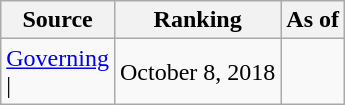<table class="wikitable" style="text-align:center">
<tr>
<th>Source</th>
<th>Ranking</th>
<th>As of</th>
</tr>
<tr>
<td align=left><a href='#'>Governing</a><br>| </td>
<td>October 8, 2018</td>
</tr>
</table>
